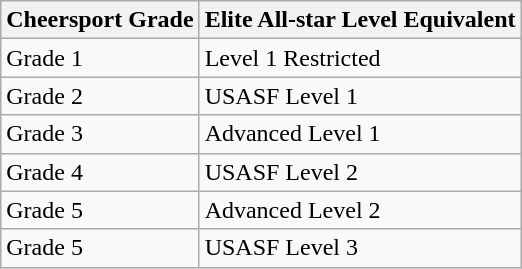<table class="wikitable">
<tr>
<th>Cheersport Grade</th>
<th>Elite All-star Level Equivalent</th>
</tr>
<tr>
<td>Grade 1</td>
<td>Level 1 Restricted</td>
</tr>
<tr>
<td>Grade 2</td>
<td>USASF Level 1</td>
</tr>
<tr>
<td>Grade 3</td>
<td>Advanced Level 1</td>
</tr>
<tr>
<td>Grade 4</td>
<td>USASF Level 2</td>
</tr>
<tr>
<td>Grade 5</td>
<td>Advanced Level 2</td>
</tr>
<tr>
<td>Grade 5</td>
<td>USASF Level 3</td>
</tr>
</table>
